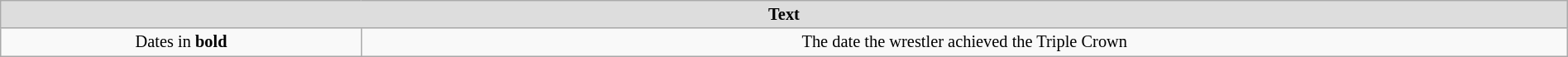<table class="wikitable" style="width:100%; font-size:85%; text-align:center;">
<tr>
<th style="background:#ddd;" colspan="2">Text</th>
</tr>
<tr>
<td>Dates in <strong>bold</strong></td>
<td>The date the wrestler achieved the Triple Crown</td>
</tr>
</table>
